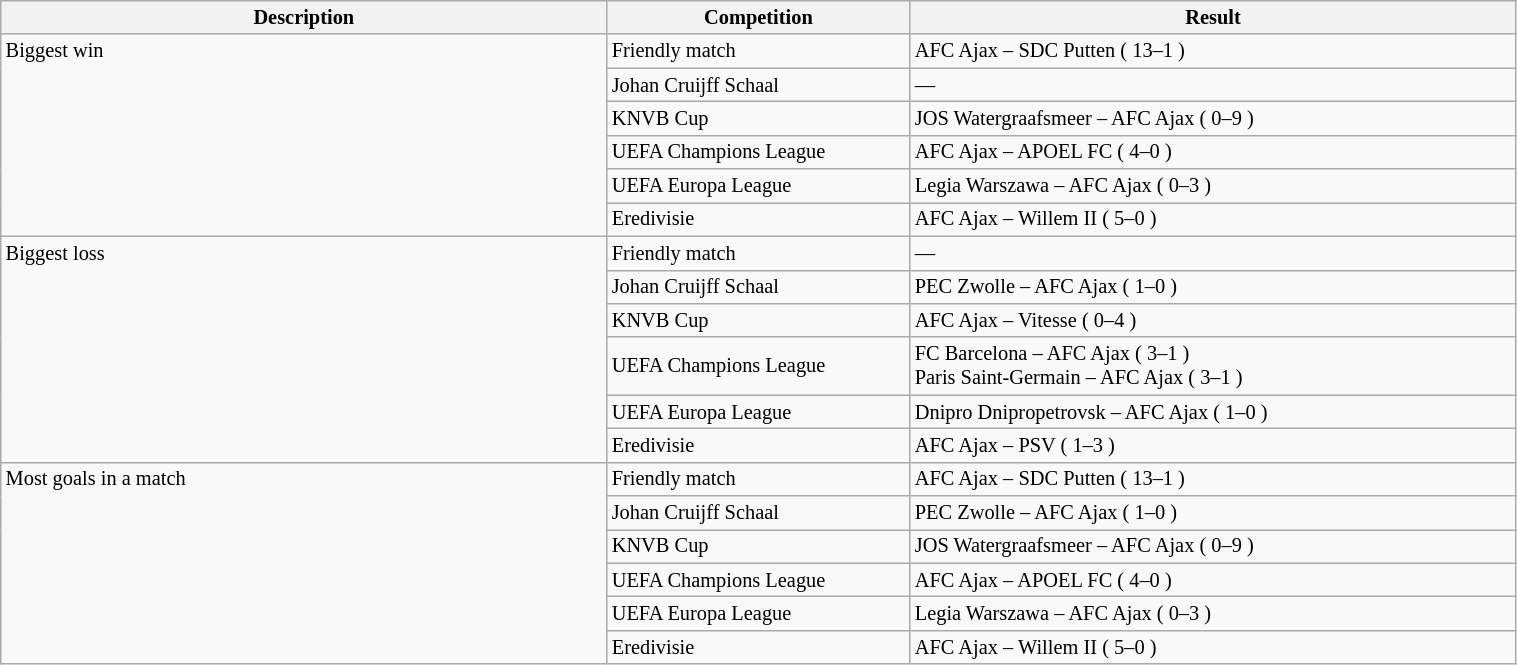<table class="wikitable" style="width:80%; font-size:85%;">
<tr valign=top>
<th width=40% align=center>Description</th>
<th width=20% align=center>Competition</th>
<th width=40% align=center>Result</th>
</tr>
<tr valign=top>
<td rowspan=6>Biggest win</td>
<td> Friendly match</td>
<td>AFC Ajax – SDC Putten ( 13–1 )</td>
</tr>
<tr>
<td> Johan Cruijff Schaal</td>
<td>—</td>
</tr>
<tr>
<td> KNVB Cup</td>
<td>JOS Watergraafsmeer – AFC Ajax ( 0–9 )</td>
</tr>
<tr>
<td> UEFA Champions League</td>
<td>AFC Ajax – APOEL FC ( 4–0 )</td>
</tr>
<tr>
<td> UEFA Europa League</td>
<td>Legia Warszawa – AFC Ajax ( 0–3 )</td>
</tr>
<tr>
<td> Eredivisie</td>
<td>AFC Ajax – Willem II ( 5–0 )</td>
</tr>
<tr valign=top>
<td rowspan=6>Biggest loss</td>
<td> Friendly match</td>
<td>—</td>
</tr>
<tr>
<td> Johan Cruijff Schaal</td>
<td>PEC Zwolle – AFC Ajax ( 1–0 )</td>
</tr>
<tr>
<td> KNVB Cup</td>
<td>AFC Ajax – Vitesse ( 0–4 )</td>
</tr>
<tr>
<td> UEFA Champions League</td>
<td>FC Barcelona – AFC Ajax ( 3–1 )<br>Paris Saint-Germain – AFC Ajax ( 3–1 )</td>
</tr>
<tr>
<td> UEFA Europa League</td>
<td>Dnipro Dnipropetrovsk – AFC Ajax ( 1–0 )</td>
</tr>
<tr>
<td> Eredivisie</td>
<td>AFC Ajax – PSV ( 1–3 )</td>
</tr>
<tr valign=top>
<td rowspan=6>Most goals in a match</td>
<td> Friendly match</td>
<td>AFC Ajax – SDC Putten ( 13–1 )</td>
</tr>
<tr>
<td> Johan Cruijff Schaal</td>
<td>PEC Zwolle – AFC Ajax ( 1–0 )</td>
</tr>
<tr>
<td> KNVB Cup</td>
<td>JOS Watergraafsmeer – AFC Ajax ( 0–9 )</td>
</tr>
<tr>
<td> UEFA Champions League</td>
<td>AFC Ajax – APOEL FC ( 4–0 )</td>
</tr>
<tr>
<td> UEFA Europa League</td>
<td>Legia Warszawa – AFC Ajax ( 0–3 )</td>
</tr>
<tr>
<td> Eredivisie</td>
<td>AFC Ajax – Willem II ( 5–0 )</td>
</tr>
</table>
